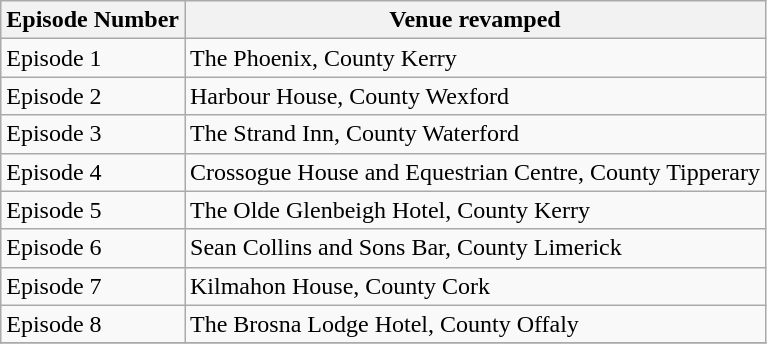<table class="wikitable">
<tr>
<th>Episode Number</th>
<th>Venue revamped</th>
</tr>
<tr>
<td>Episode 1</td>
<td>The Phoenix, County Kerry</td>
</tr>
<tr>
<td>Episode 2</td>
<td>Harbour House, County Wexford</td>
</tr>
<tr>
<td>Episode 3</td>
<td>The Strand Inn, County Waterford</td>
</tr>
<tr>
<td>Episode 4</td>
<td>Crossogue House and Equestrian Centre, County Tipperary</td>
</tr>
<tr>
<td>Episode 5</td>
<td>The Olde Glenbeigh Hotel, County Kerry</td>
</tr>
<tr>
<td>Episode 6</td>
<td>Sean Collins and Sons Bar, County Limerick</td>
</tr>
<tr>
<td>Episode 7</td>
<td>Kilmahon House, County Cork</td>
</tr>
<tr>
<td>Episode 8</td>
<td>The Brosna Lodge Hotel, County Offaly</td>
</tr>
<tr>
</tr>
</table>
